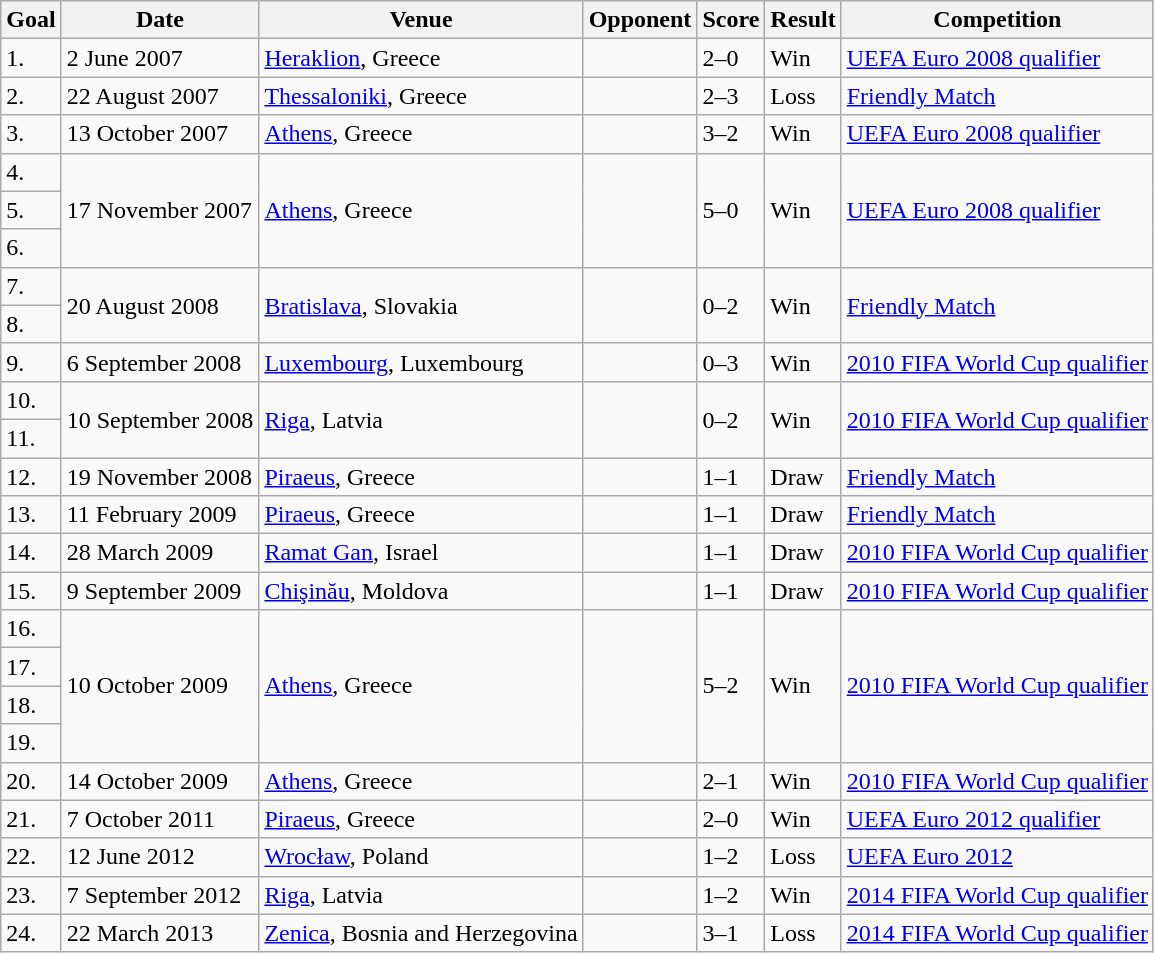<table class="wikitable">
<tr>
<th>Goal</th>
<th>Date</th>
<th>Venue</th>
<th>Opponent</th>
<th>Score</th>
<th>Result</th>
<th>Competition</th>
</tr>
<tr>
<td>1.</td>
<td>2 June 2007</td>
<td><a href='#'>Heraklion</a>, Greece</td>
<td></td>
<td>2–0</td>
<td>Win</td>
<td><a href='#'>UEFA Euro 2008 qualifier</a></td>
</tr>
<tr>
<td>2.</td>
<td>22 August 2007</td>
<td><a href='#'>Thessaloniki</a>, Greece</td>
<td></td>
<td>2–3</td>
<td>Loss</td>
<td><a href='#'>Friendly Match</a></td>
</tr>
<tr>
<td>3.</td>
<td>13 October 2007</td>
<td><a href='#'>Athens</a>, Greece</td>
<td></td>
<td>3–2</td>
<td>Win</td>
<td><a href='#'>UEFA Euro 2008 qualifier</a></td>
</tr>
<tr>
<td>4.</td>
<td rowspan="3">17 November 2007</td>
<td rowspan="3"><a href='#'>Athens</a>, Greece</td>
<td rowspan="3"></td>
<td rowspan="3">5–0</td>
<td rowspan="3">Win</td>
<td rowspan="3"><a href='#'>UEFA Euro 2008 qualifier</a></td>
</tr>
<tr>
<td>5.</td>
</tr>
<tr>
<td>6.</td>
</tr>
<tr>
<td>7.</td>
<td rowspan="2">20 August 2008</td>
<td rowspan="2"><a href='#'>Bratislava</a>, Slovakia</td>
<td rowspan="2"></td>
<td rowspan="2">0–2</td>
<td rowspan="2">Win</td>
<td rowspan="2"><a href='#'>Friendly Match</a></td>
</tr>
<tr>
<td>8.</td>
</tr>
<tr>
<td>9.</td>
<td>6 September 2008</td>
<td><a href='#'>Luxembourg</a>, Luxembourg</td>
<td></td>
<td>0–3</td>
<td>Win</td>
<td><a href='#'>2010 FIFA World Cup qualifier</a></td>
</tr>
<tr>
<td>10.</td>
<td rowspan="2">10 September 2008</td>
<td rowspan="2"><a href='#'>Riga</a>, Latvia</td>
<td rowspan="2"></td>
<td rowspan="2">0–2</td>
<td rowspan="2">Win</td>
<td rowspan="2"><a href='#'>2010 FIFA World Cup qualifier</a></td>
</tr>
<tr>
<td>11.</td>
</tr>
<tr>
<td>12.</td>
<td>19 November 2008</td>
<td><a href='#'>Piraeus</a>, Greece</td>
<td></td>
<td>1–1</td>
<td>Draw</td>
<td><a href='#'>Friendly Match</a></td>
</tr>
<tr>
<td>13.</td>
<td>11 February 2009</td>
<td><a href='#'>Piraeus</a>, Greece</td>
<td></td>
<td>1–1</td>
<td>Draw</td>
<td><a href='#'>Friendly Match</a></td>
</tr>
<tr>
<td>14.</td>
<td>28 March 2009</td>
<td><a href='#'>Ramat Gan</a>, Israel</td>
<td></td>
<td>1–1</td>
<td>Draw</td>
<td><a href='#'>2010 FIFA World Cup qualifier</a></td>
</tr>
<tr>
<td>15.</td>
<td>9 September 2009</td>
<td><a href='#'>Chişinău</a>, Moldova</td>
<td></td>
<td>1–1</td>
<td>Draw</td>
<td><a href='#'>2010 FIFA World Cup qualifier</a></td>
</tr>
<tr>
<td>16.</td>
<td rowspan="4">10 October 2009</td>
<td rowspan="4"><a href='#'>Athens</a>, Greece</td>
<td rowspan="4"></td>
<td rowspan="4">5–2</td>
<td rowspan="4">Win</td>
<td rowspan="4"><a href='#'>2010 FIFA World Cup qualifier</a></td>
</tr>
<tr>
<td>17.</td>
</tr>
<tr>
<td>18.</td>
</tr>
<tr>
<td>19.</td>
</tr>
<tr>
<td>20.</td>
<td>14 October 2009</td>
<td><a href='#'>Athens</a>, Greece</td>
<td></td>
<td>2–1</td>
<td>Win</td>
<td><a href='#'>2010 FIFA World Cup qualifier</a></td>
</tr>
<tr>
<td>21.</td>
<td>7 October 2011</td>
<td><a href='#'>Piraeus</a>, Greece</td>
<td></td>
<td>2–0</td>
<td>Win</td>
<td><a href='#'>UEFA Euro 2012 qualifier</a></td>
</tr>
<tr>
<td>22.</td>
<td>12 June 2012</td>
<td><a href='#'>Wrocław</a>, Poland</td>
<td></td>
<td>1–2</td>
<td>Loss</td>
<td><a href='#'>UEFA Euro 2012</a></td>
</tr>
<tr>
<td>23.</td>
<td>7 September 2012</td>
<td><a href='#'>Riga</a>, Latvia</td>
<td></td>
<td>1–2</td>
<td>Win</td>
<td><a href='#'>2014 FIFA World Cup qualifier</a></td>
</tr>
<tr>
<td>24.</td>
<td>22 March 2013</td>
<td><a href='#'>Zenica</a>, Bosnia and Herzegovina</td>
<td></td>
<td>3–1</td>
<td>Loss</td>
<td><a href='#'>2014 FIFA World Cup qualifier</a></td>
</tr>
</table>
